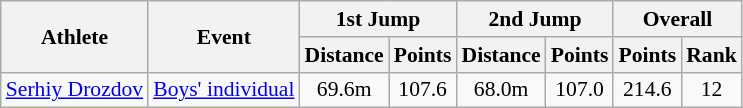<table class="wikitable" style="font-size:90%;">
<tr>
<th rowspan="2">Athlete</th>
<th rowspan="2">Event</th>
<th colspan="2">1st Jump</th>
<th colspan="2">2nd Jump</th>
<th colspan="2">Overall</th>
</tr>
<tr>
<th>Distance</th>
<th>Points</th>
<th>Distance</th>
<th>Points</th>
<th>Points</th>
<th>Rank</th>
</tr>
<tr>
<td><a href='#'>Serhiy Drozdov</a></td>
<td><a href='#'>Boys' individual</a></td>
<td align="center">69.6m</td>
<td align="center">107.6</td>
<td align="center">68.0m</td>
<td align="center">107.0</td>
<td align="center">214.6</td>
<td align="center">12</td>
</tr>
</table>
